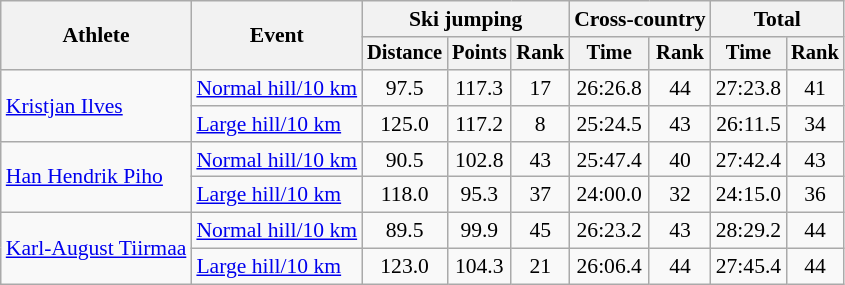<table class="wikitable" style="font-size:90%">
<tr>
<th rowspan="2">Athlete</th>
<th rowspan="2">Event</th>
<th colspan="3">Ski jumping</th>
<th colspan="2">Cross-country</th>
<th colspan="2">Total</th>
</tr>
<tr style="font-size:95%">
<th>Distance</th>
<th>Points</th>
<th>Rank</th>
<th>Time</th>
<th>Rank</th>
<th>Time</th>
<th>Rank</th>
</tr>
<tr align=center>
<td align=left rowspan=2><a href='#'>Kristjan Ilves</a></td>
<td align=left><a href='#'>Normal hill/10 km</a></td>
<td>97.5</td>
<td>117.3</td>
<td>17</td>
<td>26:26.8</td>
<td>44</td>
<td>27:23.8</td>
<td>41</td>
</tr>
<tr align=center>
<td align=left><a href='#'>Large hill/10 km</a></td>
<td>125.0</td>
<td>117.2</td>
<td>8</td>
<td>25:24.5</td>
<td>43</td>
<td>26:11.5</td>
<td>34</td>
</tr>
<tr align=center>
<td align=left rowspan=2><a href='#'>Han Hendrik Piho</a></td>
<td align=left><a href='#'>Normal hill/10 km</a></td>
<td>90.5</td>
<td>102.8</td>
<td>43</td>
<td>25:47.4</td>
<td>40</td>
<td>27:42.4</td>
<td>43</td>
</tr>
<tr align=center>
<td align=left><a href='#'>Large hill/10 km</a></td>
<td>118.0</td>
<td>95.3</td>
<td>37</td>
<td>24:00.0</td>
<td>32</td>
<td>24:15.0</td>
<td>36</td>
</tr>
<tr align=center>
<td align=left rowspan=2><a href='#'>Karl-August Tiirmaa</a></td>
<td align=left><a href='#'>Normal hill/10 km</a></td>
<td>89.5</td>
<td>99.9</td>
<td>45</td>
<td>26:23.2</td>
<td>43</td>
<td>28:29.2</td>
<td>44</td>
</tr>
<tr align=center>
<td align=left><a href='#'>Large hill/10 km</a></td>
<td>123.0</td>
<td>104.3</td>
<td>21</td>
<td>26:06.4</td>
<td>44</td>
<td>27:45.4</td>
<td>44</td>
</tr>
</table>
